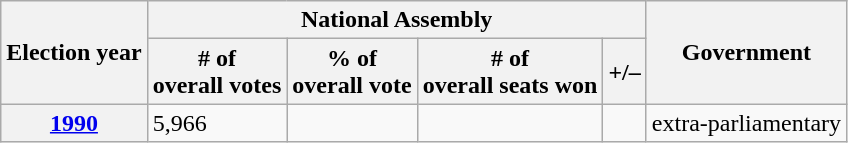<table class=wikitable>
<tr>
<th rowspan=2>Election year</th>
<th colspan=4>National Assembly</th>
<th rowspan=2>Government</th>
</tr>
<tr>
<th># of<br>overall votes</th>
<th>% of<br>overall vote</th>
<th># of<br>overall seats won</th>
<th>+/–</th>
</tr>
<tr>
<th><a href='#'>1990</a></th>
<td>5,966</td>
<td></td>
<td></td>
<td></td>
<td>extra-parliamentary</td>
</tr>
</table>
